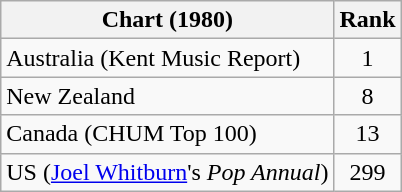<table class=wikitable>
<tr>
<th>Chart (1980)</th>
<th style="text-align:center;">Rank</th>
</tr>
<tr>
<td>Australia (Kent Music Report) </td>
<td style="text-align:center;">1</td>
</tr>
<tr>
<td>New Zealand</td>
<td style="text-align:center;">8</td>
</tr>
<tr>
<td>Canada (CHUM Top 100)</td>
<td style="text-align:center;">13</td>
</tr>
<tr>
<td>US (<a href='#'>Joel Whitburn</a>'s <em>Pop Annual</em>)</td>
<td style="text-align:center;">299</td>
</tr>
</table>
